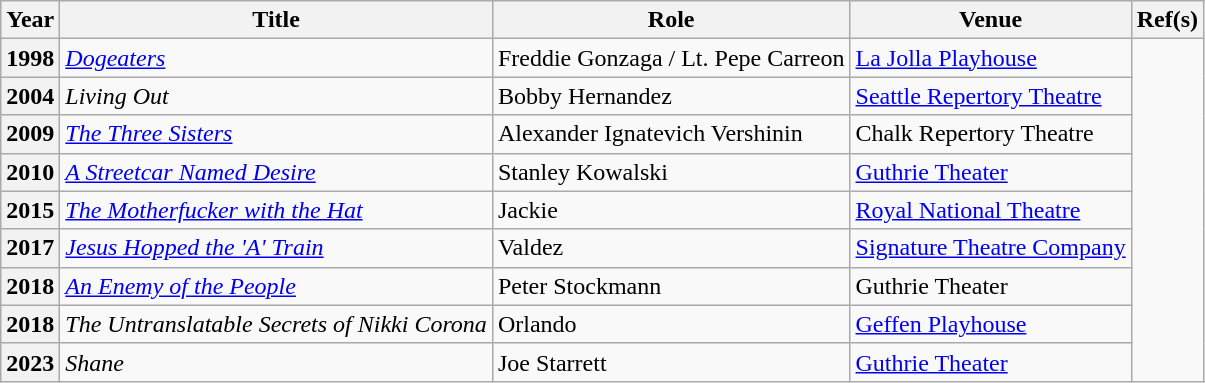<table class="wikitable sortable">
<tr>
<th>Year</th>
<th>Title</th>
<th>Role</th>
<th>Venue</th>
<th><abbr>Ref(s)</abbr></th>
</tr>
<tr>
<th>1998</th>
<td><em><a href='#'>Dogeaters</a></em></td>
<td>Freddie Gonzaga / Lt. Pepe Carreon</td>
<td><a href='#'>La Jolla Playhouse</a></td>
<td rowspan="9"></td>
</tr>
<tr>
<th>2004</th>
<td><em>Living Out</em></td>
<td>Bobby Hernandez</td>
<td><a href='#'>Seattle Repertory Theatre</a></td>
</tr>
<tr>
<th>2009</th>
<td><em><a href='#'>The Three Sisters</a></em></td>
<td>Alexander Ignatevich Vershinin</td>
<td>Chalk Repertory Theatre</td>
</tr>
<tr>
<th>2010</th>
<td><em><a href='#'>A Streetcar Named Desire</a></em></td>
<td>Stanley Kowalski</td>
<td><a href='#'>Guthrie Theater</a></td>
</tr>
<tr>
<th>2015</th>
<td><em><a href='#'>The Motherfucker with the Hat</a></em></td>
<td>Jackie</td>
<td><a href='#'>Royal National Theatre</a></td>
</tr>
<tr>
<th>2017</th>
<td><em><a href='#'>Jesus Hopped the 'A' Train</a></em></td>
<td>Valdez</td>
<td><a href='#'>Signature Theatre Company</a></td>
</tr>
<tr>
<th>2018</th>
<td><em><a href='#'>An Enemy of the People</a></em></td>
<td>Peter Stockmann</td>
<td>Guthrie Theater</td>
</tr>
<tr>
<th>2018</th>
<td><em>The Untranslatable Secrets of Nikki Corona</em></td>
<td>Orlando</td>
<td><a href='#'>Geffen Playhouse</a></td>
</tr>
<tr>
<th>2023</th>
<td><em>Shane</em></td>
<td>Joe Starrett</td>
<td><a href='#'>Guthrie Theater</a></td>
</tr>
</table>
